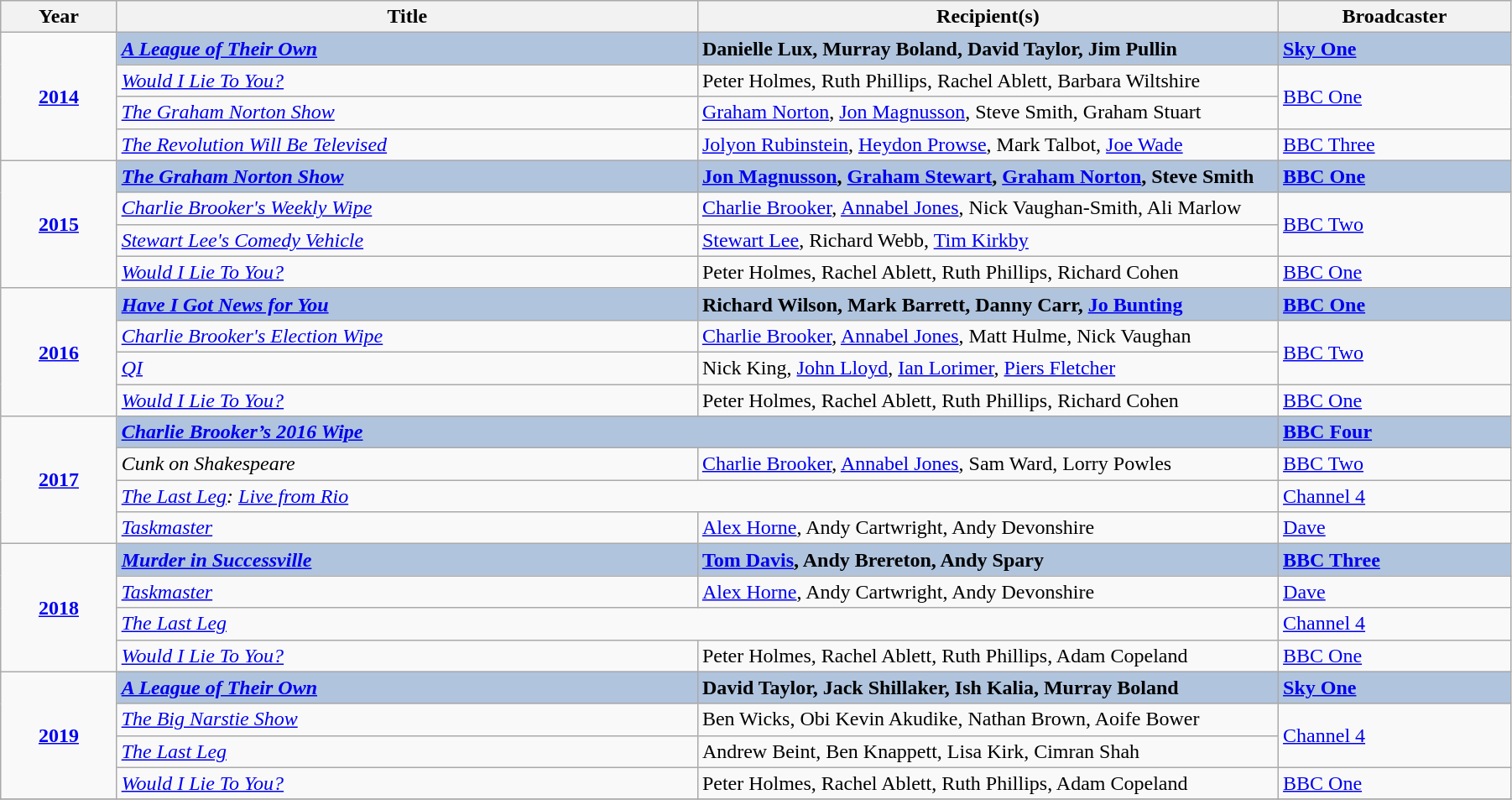<table class="wikitable" width="95%">
<tr>
<th width=5%>Year</th>
<th width=25%>Title</th>
<th width=25%><strong>Recipient(s)</strong></th>
<th width=10%><strong>Broadcaster</strong></th>
</tr>
<tr>
<td rowspan="4" style="text-align:center;"><strong><a href='#'>2014</a></strong></td>
<td style="background:#B0C4DE;"><strong><em><a href='#'>A League of Their Own</a></em></strong></td>
<td style="background:#B0C4DE;"><strong>Danielle Lux, Murray Boland, David Taylor, Jim Pullin</strong></td>
<td style="background:#B0C4DE;"><strong><a href='#'>Sky One</a></strong></td>
</tr>
<tr>
<td><em><a href='#'>Would I Lie To You?</a></em></td>
<td>Peter Holmes, Ruth Phillips, Rachel Ablett, Barbara Wiltshire</td>
<td rowspan="2"><a href='#'>BBC One</a></td>
</tr>
<tr>
<td><em><a href='#'>The Graham Norton Show</a></em></td>
<td><a href='#'>Graham Norton</a>, <a href='#'>Jon Magnusson</a>, Steve Smith, Graham Stuart</td>
</tr>
<tr>
<td><em><a href='#'>The Revolution Will Be Televised</a></em></td>
<td><a href='#'>Jolyon Rubinstein</a>, <a href='#'>Heydon Prowse</a>, Mark Talbot, <a href='#'>Joe Wade</a></td>
<td><a href='#'>BBC Three</a></td>
</tr>
<tr>
<td rowspan="4" style="text-align:center;"><strong><a href='#'>2015</a></strong></td>
<td style="background:#B0C4DE;"><strong><em><a href='#'>The Graham Norton Show</a></em></strong></td>
<td style="background:#B0C4DE;"><strong><a href='#'>Jon Magnusson</a>, <a href='#'>Graham Stewart</a>, <a href='#'>Graham Norton</a>, Steve Smith</strong></td>
<td style="background:#B0C4DE;"><strong><a href='#'>BBC One</a></strong></td>
</tr>
<tr>
<td><em><a href='#'>Charlie Brooker's Weekly Wipe</a></em></td>
<td><a href='#'>Charlie Brooker</a>, <a href='#'>Annabel Jones</a>, Nick Vaughan-Smith, Ali Marlow</td>
<td rowspan="2"><a href='#'>BBC Two</a></td>
</tr>
<tr>
<td><em><a href='#'>Stewart Lee's Comedy Vehicle</a></em></td>
<td><a href='#'>Stewart Lee</a>, Richard Webb, <a href='#'>Tim Kirkby</a></td>
</tr>
<tr>
<td><em><a href='#'>Would I Lie To You?</a></em></td>
<td>Peter Holmes, Rachel Ablett, Ruth Phillips, Richard Cohen</td>
<td><a href='#'>BBC One</a></td>
</tr>
<tr>
<td rowspan="4" style="text-align:center;"><strong><a href='#'>2016</a></strong></td>
<td style="background:#B0C4DE;"><strong><em><a href='#'>Have I Got News for You</a></em></strong></td>
<td style="background:#B0C4DE;"><strong>Richard Wilson, Mark Barrett, Danny Carr, <a href='#'>Jo Bunting</a></strong></td>
<td style="background:#B0C4DE;"><strong><a href='#'>BBC One</a></strong></td>
</tr>
<tr>
<td><em><a href='#'>Charlie Brooker's Election Wipe</a></em></td>
<td><a href='#'>Charlie Brooker</a>, <a href='#'>Annabel Jones</a>, Matt Hulme, Nick Vaughan</td>
<td rowspan="2"><a href='#'>BBC Two</a></td>
</tr>
<tr>
<td><em><a href='#'>QI</a></em></td>
<td>Nick King, <a href='#'>John Lloyd</a>, <a href='#'>Ian Lorimer</a>, <a href='#'>Piers Fletcher</a></td>
</tr>
<tr>
<td><em><a href='#'>Would I Lie To You?</a></em></td>
<td>Peter Holmes, Rachel Ablett, Ruth Phillips, Richard Cohen</td>
<td><a href='#'>BBC One</a></td>
</tr>
<tr>
<td rowspan="4" style="text-align:center;"><strong><a href='#'>2017</a></strong></td>
<td colspan="2" style="background:#B0C4DE;"><strong><em><a href='#'>Charlie Brooker’s 2016 Wipe</a></em></strong></td>
<td style="background:#B0C4DE;"><strong><a href='#'>BBC Four</a></strong></td>
</tr>
<tr>
<td><em>Cunk on Shakespeare</em></td>
<td><a href='#'>Charlie Brooker</a>, <a href='#'>Annabel Jones</a>, Sam Ward, Lorry Powles</td>
<td><a href='#'>BBC Two</a></td>
</tr>
<tr>
<td colspan="2"><em><a href='#'>The Last Leg</a>: <a href='#'>Live from Rio</a></em></td>
<td><a href='#'>Channel 4</a></td>
</tr>
<tr>
<td><em><a href='#'>Taskmaster</a></em></td>
<td><a href='#'>Alex Horne</a>, Andy Cartwright, Andy Devonshire</td>
<td><a href='#'>Dave</a></td>
</tr>
<tr>
<td rowspan="4" style="text-align:center;"><strong><a href='#'>2018</a></strong></td>
<td style="background:#B0C4DE;"><strong><em><a href='#'>Murder in Successville</a></em></strong></td>
<td style="background:#B0C4DE;"><strong><a href='#'>Tom Davis</a>, Andy Brereton, Andy Spary</strong></td>
<td style="background:#B0C4DE;"><strong><a href='#'>BBC Three</a></strong></td>
</tr>
<tr>
<td><em><a href='#'>Taskmaster</a></em></td>
<td><a href='#'>Alex Horne</a>, Andy Cartwright, Andy Devonshire</td>
<td><a href='#'>Dave</a></td>
</tr>
<tr>
<td colspan="2"><em><a href='#'>The Last Leg</a></em></td>
<td><a href='#'>Channel 4</a></td>
</tr>
<tr>
<td><em><a href='#'>Would I Lie To You?</a></em></td>
<td>Peter Holmes, Rachel Ablett, Ruth Phillips, Adam Copeland</td>
<td><a href='#'>BBC One</a></td>
</tr>
<tr>
<td rowspan="4" style="text-align:center;"><strong><a href='#'>2019</a></strong><br></td>
<td style="background:#B0C4DE;"><strong><em><a href='#'>A League of Their Own</a></em></strong></td>
<td style="background:#B0C4DE;"><strong>David Taylor, Jack Shillaker, Ish Kalia, Murray Boland</strong></td>
<td style="background:#B0C4DE;"><strong><a href='#'>Sky One</a></strong></td>
</tr>
<tr>
<td><em><a href='#'>The Big Narstie Show</a></em></td>
<td>Ben Wicks, Obi Kevin Akudike, Nathan Brown, Aoife Bower</td>
<td rowspan="2"><a href='#'>Channel 4</a></td>
</tr>
<tr>
<td><em><a href='#'>The Last Leg</a></em></td>
<td>Andrew Beint, Ben Knappett, Lisa Kirk, Cimran Shah</td>
</tr>
<tr>
<td><em><a href='#'>Would I Lie To You?</a></em></td>
<td>Peter Holmes, Rachel Ablett, Ruth Phillips, Adam Copeland</td>
<td><a href='#'>BBC One</a></td>
</tr>
<tr>
</tr>
</table>
